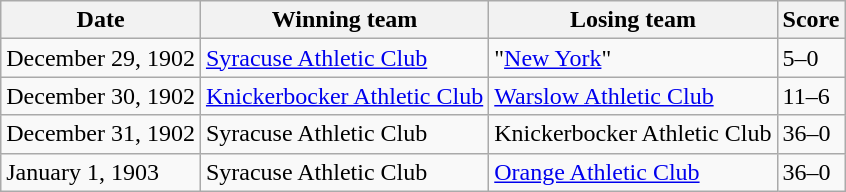<table class="wikitable">
<tr>
<th>Date</th>
<th>Winning team</th>
<th>Losing team</th>
<th>Score</th>
</tr>
<tr>
<td>December 29, 1902</td>
<td><a href='#'>Syracuse Athletic Club</a></td>
<td>"<a href='#'>New York</a>"</td>
<td>5–0</td>
</tr>
<tr>
<td>December 30, 1902</td>
<td><a href='#'>Knickerbocker Athletic Club</a></td>
<td><a href='#'>Warslow Athletic Club</a></td>
<td>11–6</td>
</tr>
<tr>
<td>December 31, 1902</td>
<td>Syracuse Athletic Club</td>
<td>Knickerbocker Athletic Club</td>
<td>36–0</td>
</tr>
<tr>
<td>January 1, 1903</td>
<td>Syracuse Athletic Club</td>
<td><a href='#'>Orange Athletic Club</a></td>
<td>36–0</td>
</tr>
</table>
